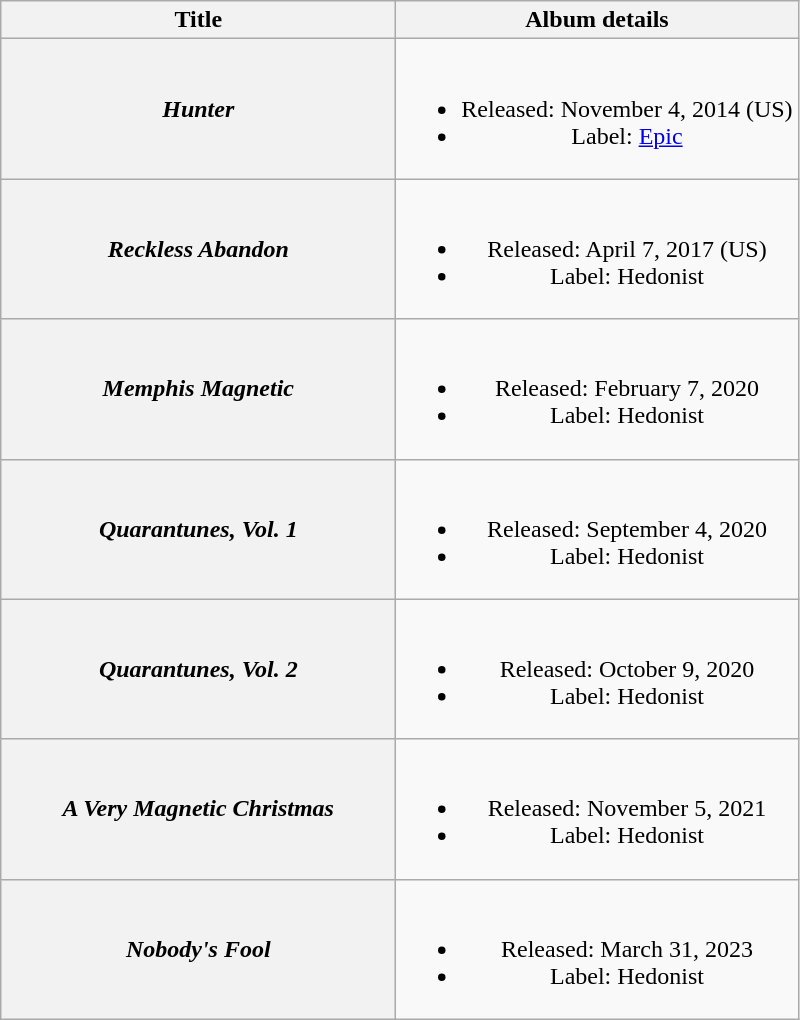<table class="wikitable plainrowheaders" style="text-align:center;">
<tr>
<th scope="col" rowspan="1" style="width:16em;">Title</th>
<th scope="col" rowspan="1">Album details</th>
</tr>
<tr>
<th scope="row"><em>Hunter</em></th>
<td><br><ul><li>Released: November 4, 2014 <span>(US)</span></li><li>Label: <a href='#'>Epic</a></li></ul></td>
</tr>
<tr>
<th scope="row"><em>Reckless Abandon</em></th>
<td><br><ul><li>Released: April 7, 2017 <span>(US)</span></li><li>Label: Hedonist</li></ul></td>
</tr>
<tr>
<th scope="row"><em>Memphis Magnetic</em></th>
<td><br><ul><li>Released: February 7, 2020</li><li>Label: Hedonist</li></ul></td>
</tr>
<tr>
<th scope="row"><em>Quarantunes, Vol. 1</em></th>
<td><br><ul><li>Released: September 4, 2020</li><li>Label: Hedonist</li></ul></td>
</tr>
<tr>
<th scope="row"><em>Quarantunes, Vol. 2</em></th>
<td><br><ul><li>Released: October 9, 2020</li><li>Label: Hedonist</li></ul></td>
</tr>
<tr>
<th scope="row"><em>A Very Magnetic Christmas</em></th>
<td><br><ul><li>Released: November 5, 2021</li><li>Label: Hedonist</li></ul></td>
</tr>
<tr>
<th scope="row"><em>Nobody's Fool</em></th>
<td><br><ul><li>Released: March 31, 2023</li><li>Label: Hedonist</li></ul></td>
</tr>
</table>
